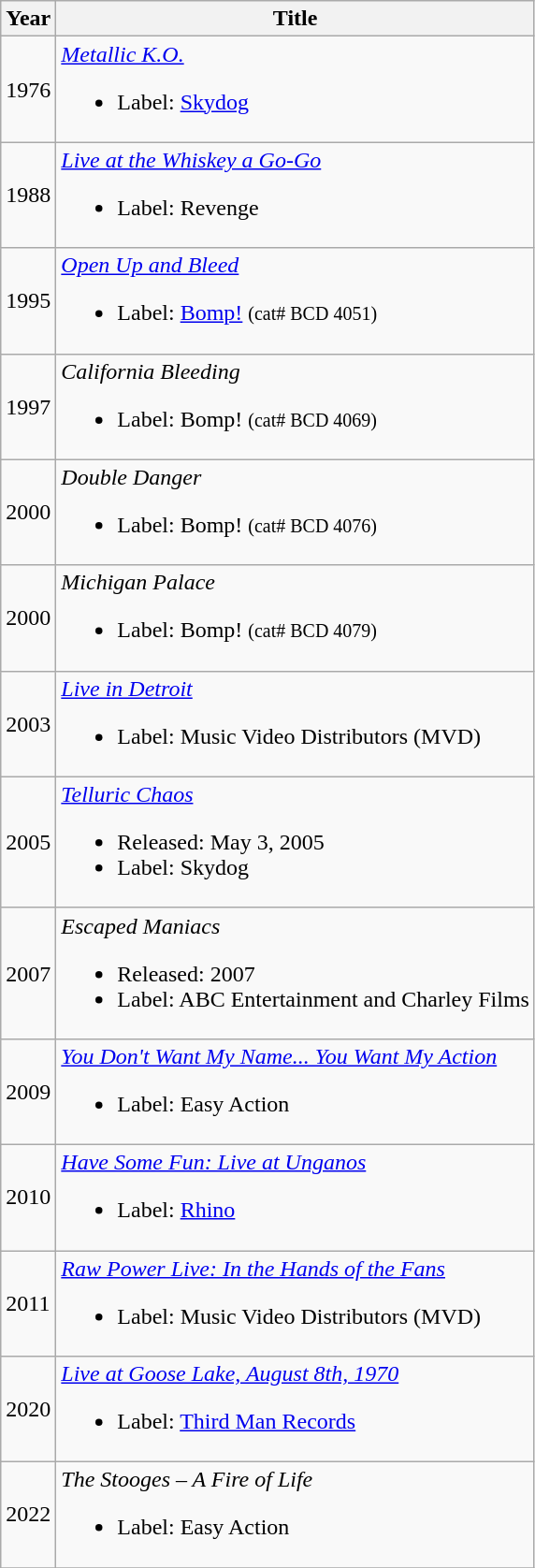<table class="wikitable">
<tr>
<th>Year</th>
<th>Title</th>
</tr>
<tr>
<td>1976</td>
<td><em><a href='#'>Metallic K.O.</a></em><br><ul><li>Label: <a href='#'>Skydog</a></li></ul></td>
</tr>
<tr>
<td>1988</td>
<td><em><a href='#'>Live at the Whiskey a Go-Go</a></em><br><ul><li>Label: Revenge</li></ul></td>
</tr>
<tr>
<td>1995</td>
<td><em><a href='#'>Open Up and Bleed</a></em><br><ul><li>Label: <a href='#'>Bomp!</a> <small>(cat# BCD 4051)</small></li></ul></td>
</tr>
<tr>
<td>1997</td>
<td><em>California Bleeding</em><br><ul><li>Label: Bomp! <small>(cat# BCD 4069)</small></li></ul></td>
</tr>
<tr>
<td>2000</td>
<td><em>Double Danger</em><br><ul><li>Label: Bomp! <small>(cat# BCD 4076)</small></li></ul></td>
</tr>
<tr>
<td>2000</td>
<td><em>Michigan Palace</em><br><ul><li>Label: Bomp! <small>(cat# BCD 4079)</small></li></ul></td>
</tr>
<tr>
<td>2003</td>
<td><em><a href='#'>Live in Detroit</a></em><br><ul><li>Label: Music Video Distributors (MVD)</li></ul></td>
</tr>
<tr>
<td>2005</td>
<td><em><a href='#'>Telluric Chaos</a></em><br><ul><li>Released: May 3, 2005</li><li>Label: Skydog</li></ul></td>
</tr>
<tr>
<td>2007</td>
<td><em>Escaped Maniacs</em><br><ul><li>Released: 2007</li><li>Label: ABC Entertainment and Charley Films</li></ul></td>
</tr>
<tr>
<td>2009</td>
<td><em><a href='#'>You Don't Want My Name... You Want My Action</a></em><br><ul><li>Label: Easy Action</li></ul></td>
</tr>
<tr>
<td>2010</td>
<td><em><a href='#'>Have Some Fun: Live at Unganos</a></em><br><ul><li>Label: <a href='#'>Rhino</a></li></ul></td>
</tr>
<tr>
<td>2011</td>
<td><em><a href='#'>Raw Power Live: In the Hands of the Fans</a></em><br><ul><li>Label: Music Video Distributors (MVD)</li></ul></td>
</tr>
<tr>
<td>2020</td>
<td><em><a href='#'>Live at Goose Lake, August 8th, 1970</a></em><br><ul><li>Label: <a href='#'>Third Man Records</a></li></ul></td>
</tr>
<tr>
<td>2022</td>
<td><em>The Stooges – A Fire of Life</em><br><ul><li>Label: Easy Action</li></ul></td>
</tr>
<tr>
</tr>
</table>
